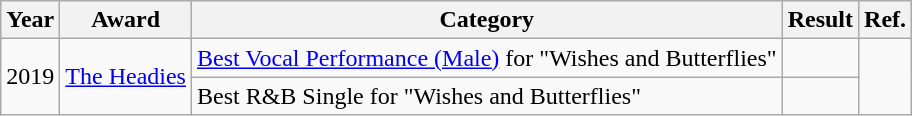<table class="wikitable sortable">
<tr>
<th>Year</th>
<th>Award</th>
<th>Category</th>
<th>Result</th>
<th>Ref.</th>
</tr>
<tr>
<td rowspan = "2">2019</td>
<td rowspan = "2"><a href='#'>The Headies</a></td>
<td><a href='#'>Best Vocal Performance (Male)</a> for "Wishes and Butterflies"</td>
<td></td>
<td rowspan = "2"></td>
</tr>
<tr>
<td>Best R&B Single for "Wishes and Butterflies"</td>
<td></td>
</tr>
</table>
